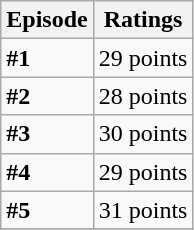<table class="wikitable">
<tr>
<th>Episode</th>
<th>Ratings</th>
</tr>
<tr>
<td><strong>#1</strong></td>
<td>29 points </td>
</tr>
<tr>
<td><strong>#2</strong></td>
<td>28 points </td>
</tr>
<tr>
<td><strong>#3</strong></td>
<td>30 points </td>
</tr>
<tr>
<td><strong>#4</strong></td>
<td>29 points </td>
</tr>
<tr>
<td><strong>#5</strong></td>
<td>31 points </td>
</tr>
<tr>
</tr>
</table>
